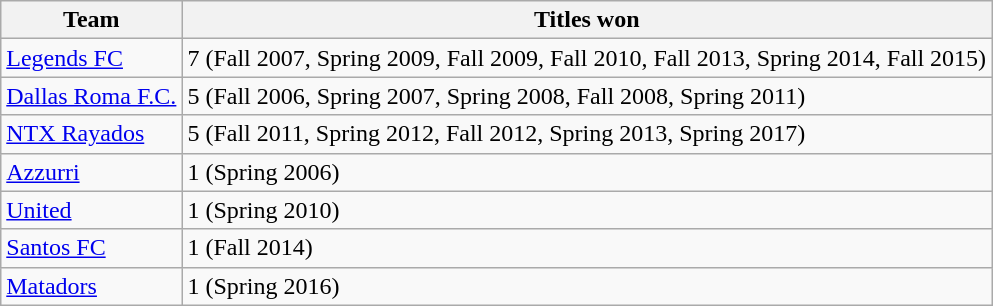<table class="wikitable sortable">
<tr>
<th>Team</th>
<th>Titles won</th>
</tr>
<tr>
<td><a href='#'>Legends FC</a></td>
<td>7 (Fall 2007, Spring 2009, Fall 2009, Fall 2010, Fall 2013, Spring 2014, Fall 2015)</td>
</tr>
<tr>
<td><a href='#'>Dallas Roma F.C.</a></td>
<td>5 (Fall 2006, Spring 2007, Spring 2008, Fall 2008, Spring 2011)</td>
</tr>
<tr>
<td><a href='#'>NTX Rayados</a></td>
<td>5 (Fall 2011, Spring 2012, Fall 2012, Spring 2013, Spring 2017)</td>
</tr>
<tr>
<td><a href='#'>Azzurri</a></td>
<td>1 (Spring 2006)</td>
</tr>
<tr>
<td><a href='#'>United</a></td>
<td>1 (Spring 2010)</td>
</tr>
<tr>
<td><a href='#'>Santos FC</a></td>
<td>1 (Fall 2014)</td>
</tr>
<tr>
<td><a href='#'>Matadors</a></td>
<td>1 (Spring 2016)</td>
</tr>
</table>
